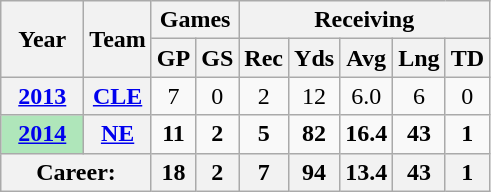<table class=wikitable style="text-align:center;">
<tr>
<th rowspan="2">Year</th>
<th rowspan="2">Team</th>
<th colspan="2">Games</th>
<th colspan="5">Receiving</th>
</tr>
<tr>
<th>GP</th>
<th>GS</th>
<th>Rec</th>
<th>Yds</th>
<th>Avg</th>
<th>Lng</th>
<th>TD</th>
</tr>
<tr>
<th><a href='#'>2013</a></th>
<th><a href='#'>CLE</a></th>
<td>7</td>
<td>0</td>
<td>2</td>
<td>12</td>
<td>6.0</td>
<td>6</td>
<td>0</td>
</tr>
<tr>
<th style="background:#afe6ba; width:3em;"><a href='#'>2014</a></th>
<th><a href='#'>NE</a></th>
<td><strong>11</strong></td>
<td><strong>2</strong></td>
<td><strong>5</strong></td>
<td><strong>82</strong></td>
<td><strong>16.4</strong></td>
<td><strong>43</strong></td>
<td><strong>1</strong></td>
</tr>
<tr>
<th colspan="2">Career:</th>
<th>18</th>
<th>2</th>
<th>7</th>
<th>94</th>
<th>13.4</th>
<th>43</th>
<th>1</th>
</tr>
</table>
